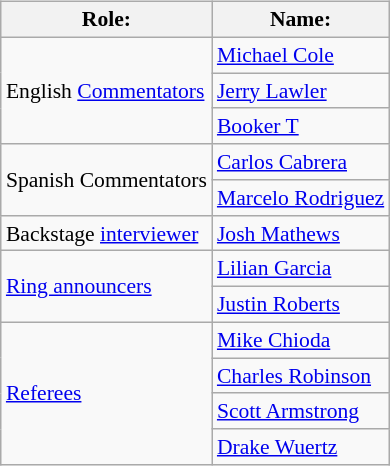<table class=wikitable style="font-size:90%; margin: 0.5em 0 0.5em 1em; float: right; clear: right;">
<tr>
<th>Role:</th>
<th>Name:</th>
</tr>
<tr>
<td rowspan=3>English <a href='#'>Commentators</a></td>
<td><a href='#'>Michael Cole</a> </td>
</tr>
<tr>
<td><a href='#'>Jerry Lawler</a> </td>
</tr>
<tr>
<td><a href='#'>Booker T</a> </td>
</tr>
<tr>
<td rowspan=2>Spanish Commentators</td>
<td><a href='#'>Carlos Cabrera</a></td>
</tr>
<tr>
<td><a href='#'>Marcelo Rodriguez</a></td>
</tr>
<tr>
<td>Backstage <a href='#'>interviewer</a></td>
<td><a href='#'>Josh Mathews</a></td>
</tr>
<tr>
<td rowspan=2><a href='#'>Ring announcers</a></td>
<td><a href='#'>Lilian Garcia</a></td>
</tr>
<tr>
<td><a href='#'>Justin Roberts</a></td>
</tr>
<tr>
<td rowspan=4><a href='#'>Referees</a></td>
<td><a href='#'>Mike Chioda</a></td>
</tr>
<tr>
<td><a href='#'>Charles Robinson</a></td>
</tr>
<tr>
<td><a href='#'>Scott Armstrong</a></td>
</tr>
<tr>
<td><a href='#'>Drake Wuertz</a></td>
</tr>
</table>
